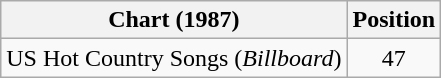<table class="wikitable">
<tr>
<th>Chart (1987)</th>
<th>Position</th>
</tr>
<tr>
<td>US Hot Country Songs (<em>Billboard</em>)</td>
<td align="center">47</td>
</tr>
</table>
